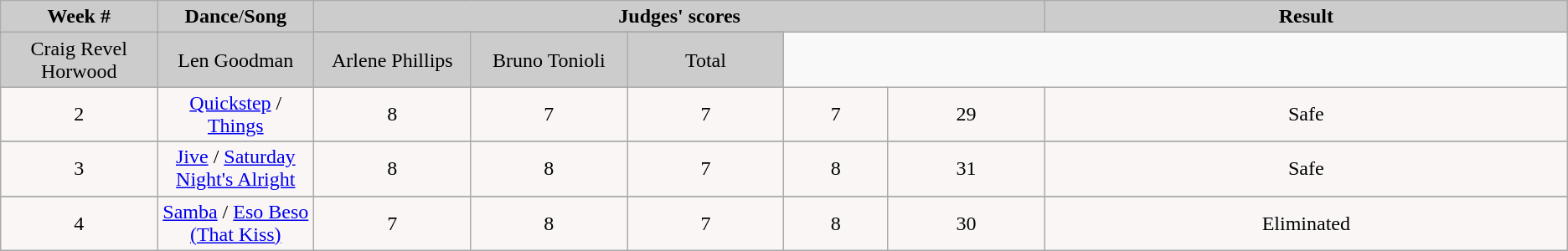<table class="wikitable" align="center">
<tr>
<td rowspan="2" bgcolor="CCCCCC" align="Center"><strong>Week #</strong></td>
<td rowspan="2" bgcolor="CCCCCC" align="Center"><strong>Dance</strong>/<strong>Song</strong></td>
<td colspan="5" bgcolor="CCCCCC" align="Center"><strong>Judges' scores</strong></td>
<td rowspan="2" bgcolor="CCCCCC" align="Center"><strong>Result</strong></td>
</tr>
<tr>
</tr>
<tr>
<td bgcolor="CCCCCC" width="10%" align="center">Craig Revel Horwood</td>
<td bgcolor="CCCCCC" width="10%" align="center">Len Goodman</td>
<td bgcolor="CCCCCC" width="10%" align="center">Arlene Phillips</td>
<td bgcolor="CCCCCC" width="10%" align="center">Bruno Tonioli</td>
<td bgcolor="CCCCCC" width="10%" align="center">Total</td>
</tr>
<tr>
</tr>
<tr>
<td align="center" bgcolor="FAF6F6">2</td>
<td align="center" bgcolor="FAF6F6"><a href='#'>Quickstep</a> / <a href='#'>Things</a></td>
<td align="center" bgcolor="FAF6F6">8</td>
<td align="center" bgcolor="FAF6F6">7</td>
<td align="center" bgcolor="FAF6F6">7</td>
<td align="center" bgcolor="FAF6F6">7</td>
<td align="center" bgcolor="FAF6F6">29</td>
<td align="center" bgcolor="FAF6F6">Safe</td>
</tr>
<tr>
</tr>
<tr>
<td align="center" bgcolor="FAF6F6">3</td>
<td align="center" bgcolor="FAF6F6"><a href='#'>Jive</a> / <a href='#'>Saturday Night's Alright</a></td>
<td align="center" bgcolor="FAF6F6">8</td>
<td align="center" bgcolor="FAF6F6">8</td>
<td align="center" bgcolor="FAF6F6">7</td>
<td align="center" bgcolor="FAF6F6">8</td>
<td align="center" bgcolor="FAF6F6">31</td>
<td align="center" bgcolor="FAF6F6">Safe</td>
</tr>
<tr>
</tr>
<tr>
<td align="center" bgcolor="FAF6F6">4</td>
<td align="center" bgcolor="FAF6F6"><a href='#'>Samba</a> / <a href='#'>Eso Beso (That Kiss)</a></td>
<td align="center" bgcolor="FAF6F6">7</td>
<td align="center" bgcolor="FAF6F6">8</td>
<td align="center" bgcolor="FAF6F6">7</td>
<td align="center" bgcolor="FAF6F6">8</td>
<td align="center" bgcolor="FAF6F6">30</td>
<td align="center" bgcolor="FAF6F6">Eliminated</td>
</tr>
</table>
